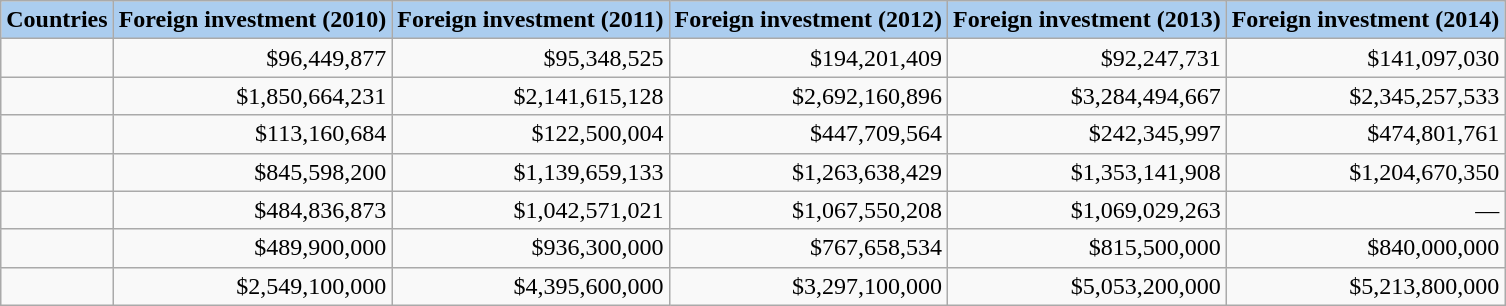<table class="wikitable sortable" align="center">
<tr>
<th style="background: #ABCDEF;">Countries</th>
<th style="background: #ABCDEF;">Foreign investment (2010)</th>
<th style="background: #ABCDEF;">Foreign investment (2011)</th>
<th style="background: #ABCDEF;">Foreign investment (2012)</th>
<th style="background: #ABCDEF;">Foreign investment (2013)</th>
<th style="background: #ABCDEF;">Foreign investment (2014)</th>
</tr>
<tr>
<td style="text-align:left;"></td>
<td align="right">$96,449,877</td>
<td align="right">$95,348,525</td>
<td align="right">$194,201,409</td>
<td align="right">$92,247,731</td>
<td align="right">$141,097,030</td>
</tr>
<tr>
<td style="text-align:left;"></td>
<td align="right">$1,850,664,231</td>
<td align="right">$2,141,615,128</td>
<td align="right">$2,692,160,896</td>
<td align="right">$3,284,494,667</td>
<td align="right">$2,345,257,533</td>
</tr>
<tr>
<td style="text-align:left;"></td>
<td align="right">$113,160,684</td>
<td align="right">$122,500,004</td>
<td align="right">$447,709,564</td>
<td align="right">$242,345,997</td>
<td align="right">$474,801,761</td>
</tr>
<tr>
<td style="text-align:left;"></td>
<td align="right">$845,598,200</td>
<td align="right">$1,139,659,133</td>
<td align="right">$1,263,638,429</td>
<td align="right">$1,353,141,908</td>
<td align="right">$1,204,670,350</td>
</tr>
<tr>
<td style="text-align:left;"></td>
<td align="right">$484,836,873</td>
<td align="right">$1,042,571,021</td>
<td align="right">$1,067,550,208</td>
<td align="right">$1,069,029,263</td>
<td align="right">—</td>
</tr>
<tr>
<td style="text-align:left;"></td>
<td align="right">$489,900,000</td>
<td align="right">$936,300,000</td>
<td align="right">$767,658,534</td>
<td align="right">$815,500,000</td>
<td align="right">$840,000,000</td>
</tr>
<tr>
<td style="text-align:left;"></td>
<td align="right">$2,549,100,000</td>
<td align="right">$4,395,600,000</td>
<td align="right">$3,297,100,000</td>
<td align="right">$5,053,200,000</td>
<td align="right">$5,213,800,000</td>
</tr>
</table>
